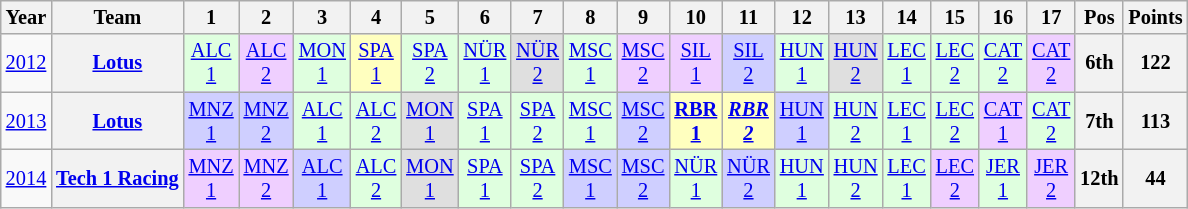<table class="wikitable" style="text-align:center; font-size:85%">
<tr>
<th>Year</th>
<th>Team</th>
<th>1</th>
<th>2</th>
<th>3</th>
<th>4</th>
<th>5</th>
<th>6</th>
<th>7</th>
<th>8</th>
<th>9</th>
<th>10</th>
<th>11</th>
<th>12</th>
<th>13</th>
<th>14</th>
<th>15</th>
<th>16</th>
<th>17</th>
<th>Pos</th>
<th>Points</th>
</tr>
<tr>
<td><a href='#'>2012</a></td>
<th nowrap><a href='#'>Lotus</a></th>
<td style="background:#DFFFDF;"><a href='#'>ALC<br>1</a><br></td>
<td style="background:#EFCFFF;"><a href='#'>ALC<br>2</a><br></td>
<td style="background:#DFFFDF;"><a href='#'>MON<br>1</a><br></td>
<td style="background:#FFFFBF;"><a href='#'>SPA<br>1</a><br></td>
<td style="background:#DFFFDF;"><a href='#'>SPA<br>2</a><br></td>
<td style="background:#DFFFDF;"><a href='#'>NÜR<br>1</a><br></td>
<td style="background:#DFDFDF;"><a href='#'>NÜR<br>2</a><br></td>
<td style="background:#DFFFDF;"><a href='#'>MSC<br>1</a><br></td>
<td style="background:#EFCFFF;"><a href='#'>MSC<br>2</a><br></td>
<td style="background:#EFCFFF;"><a href='#'>SIL<br>1</a><br></td>
<td style="background:#CFCFFF;"><a href='#'>SIL<br>2</a><br></td>
<td style="background:#DFFFDF;"><a href='#'>HUN<br>1</a><br></td>
<td style="background:#DFDFDF;"><a href='#'>HUN<br>2</a><br></td>
<td style="background:#DFFFDF;"><a href='#'>LEC<br>1</a><br></td>
<td style="background:#DFFFDF;"><a href='#'>LEC<br>2</a><br></td>
<td style="background:#DFFFDF;"><a href='#'>CAT<br>2</a><br></td>
<td style="background:#EFCFFF;"><a href='#'>CAT<br>2</a><br></td>
<th>6th</th>
<th>122</th>
</tr>
<tr>
<td><a href='#'>2013</a></td>
<th nowrap><a href='#'>Lotus</a></th>
<td style="background:#CFCFFF;"><a href='#'>MNZ<br>1</a><br></td>
<td style="background:#CFCFFF;"><a href='#'>MNZ<br>2</a><br></td>
<td style="background:#DFFFDF;"><a href='#'>ALC<br>1</a><br></td>
<td style="background:#DFFFDF;"><a href='#'>ALC<br>2</a><br></td>
<td style="background:#DFDFDF;"><a href='#'>MON<br>1</a><br></td>
<td style="background:#DFFFDF;"><a href='#'>SPA<br>1</a><br></td>
<td style="background:#DFFFDF;"><a href='#'>SPA<br>2</a><br></td>
<td style="background:#DFFFDF;"><a href='#'>MSC<br>1</a><br></td>
<td style="background:#CFCFFF;"><a href='#'>MSC<br>2</a><br></td>
<td style="background:#FFFFBF;"><strong><a href='#'>RBR<br>1</a></strong><br></td>
<td style="background:#FFFFBF;"><strong><em><a href='#'>RBR<br>2</a></em></strong><br></td>
<td style="background:#CFCFFF;"><a href='#'>HUN<br>1</a><br></td>
<td style="background:#DFFFDF;"><a href='#'>HUN<br>2</a><br></td>
<td style="background:#DFFFDF;"><a href='#'>LEC<br>1</a><br></td>
<td style="background:#DFFFDF;"><a href='#'>LEC<br>2</a><br></td>
<td style="background:#EFCFFF;"><a href='#'>CAT<br>1</a><br></td>
<td style="background:#DFFFDF;"><a href='#'>CAT<br>2</a><br></td>
<th>7th</th>
<th>113</th>
</tr>
<tr>
<td><a href='#'>2014</a></td>
<th nowrap><a href='#'>Tech 1 Racing</a></th>
<td style="background:#EFCFFF;"><a href='#'>MNZ<br>1</a><br></td>
<td style="background:#EFCFFF;"><a href='#'>MNZ<br>2</a><br></td>
<td style="background:#CFCFFF;"><a href='#'>ALC<br>1</a><br></td>
<td style="background:#DFFFDF;"><a href='#'>ALC<br>2</a><br></td>
<td style="background:#DFDFDF;"><a href='#'>MON<br>1</a><br></td>
<td style="background:#DFFFDF;"><a href='#'>SPA<br>1</a><br></td>
<td style="background:#DFFFDF;"><a href='#'>SPA<br>2</a><br></td>
<td style="background:#CFCFFF;"><a href='#'>MSC<br>1</a><br></td>
<td style="background:#CFCFFF;"><a href='#'>MSC<br>2</a><br></td>
<td style="background:#DFFFDF;"><a href='#'>NÜR<br>1</a><br></td>
<td style="background:#CFCFFF;"><a href='#'>NÜR<br>2</a><br></td>
<td style="background:#DFFFDF;"><a href='#'>HUN<br>1</a><br></td>
<td style="background:#DFFFDF;"><a href='#'>HUN<br>2</a><br></td>
<td style="background:#DFFFDF;"><a href='#'>LEC<br>1</a><br></td>
<td style="background:#EFCFFF;"><a href='#'>LEC<br>2</a><br></td>
<td style="background:#DFFFDF;"><a href='#'>JER<br>1</a><br></td>
<td style="background:#EFCFFF;"><a href='#'>JER<br>2</a><br></td>
<th>12th</th>
<th>44</th>
</tr>
</table>
